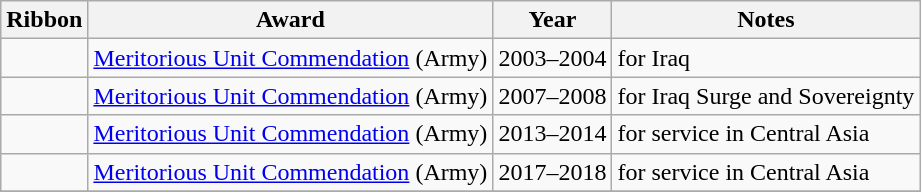<table class="wikitable">
<tr>
<th>Ribbon</th>
<th>Award</th>
<th>Year</th>
<th>Notes</th>
</tr>
<tr>
<td></td>
<td><a href='#'>Meritorious Unit Commendation</a> (Army)</td>
<td>2003–2004</td>
<td>for Iraq</td>
</tr>
<tr>
<td></td>
<td><a href='#'>Meritorious Unit Commendation</a> (Army)</td>
<td>2007–2008</td>
<td>for Iraq Surge and Sovereignty</td>
</tr>
<tr>
<td></td>
<td><a href='#'>Meritorious Unit Commendation</a> (Army)</td>
<td>2013–2014</td>
<td>for service in Central Asia</td>
</tr>
<tr>
<td></td>
<td><a href='#'>Meritorious Unit Commendation</a> (Army)</td>
<td>2017–2018</td>
<td>for service in Central Asia</td>
</tr>
<tr>
</tr>
</table>
